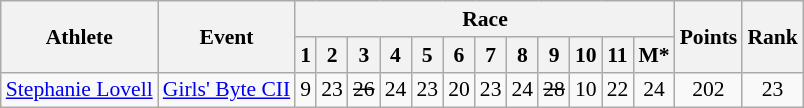<table class="wikitable" border="1" style="font-size:90%">
<tr>
<th rowspan=2>Athlete</th>
<th rowspan=2>Event</th>
<th colspan=12>Race</th>
<th rowspan=2>Points</th>
<th rowspan=2>Rank</th>
</tr>
<tr>
<th>1</th>
<th>2</th>
<th>3</th>
<th>4</th>
<th>5</th>
<th>6</th>
<th>7</th>
<th>8</th>
<th>9</th>
<th>10</th>
<th>11</th>
<th>M*</th>
</tr>
<tr>
<td><a href='#'>Stephanie Lovell</a></td>
<td><a href='#'>Girls' Byte CII</a></td>
<td align=center>9</td>
<td align=center>23</td>
<td align=center><s>26</s></td>
<td align=center>24</td>
<td align=center>23</td>
<td align=center>20</td>
<td align=center>23</td>
<td align=center>24</td>
<td align=center><s>28</s></td>
<td align=center>10</td>
<td align=center>22</td>
<td align=center>24</td>
<td align=center>202</td>
<td align=center>23</td>
</tr>
</table>
